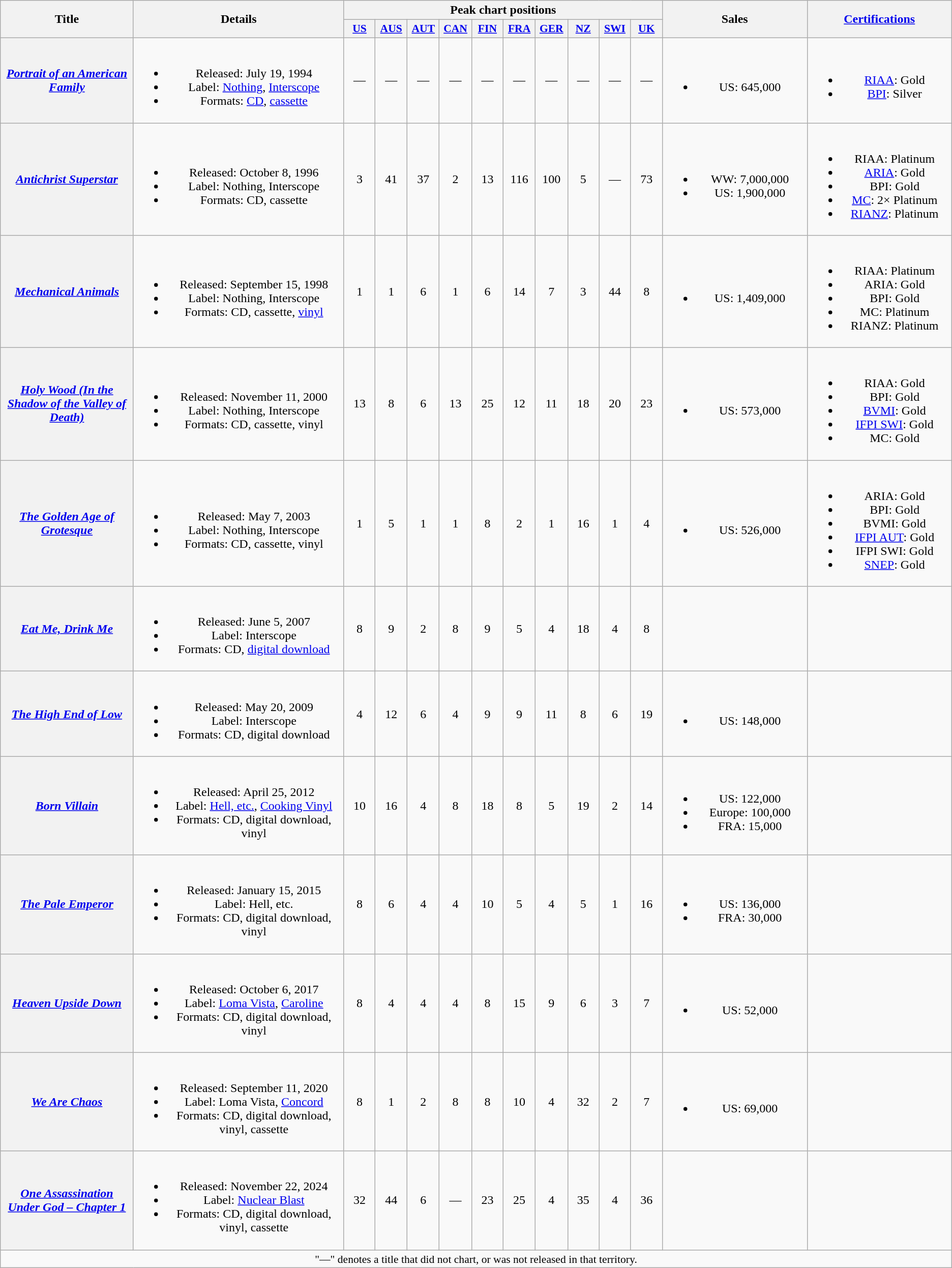<table class="wikitable plainrowheaders" style="text-align:center; border:1">
<tr>
<th scope="col" rowspan="2" style="width:11em;">Title</th>
<th scope="col" rowspan="2" style="width:18em;">Details</th>
<th scope="col" colspan="10">Peak chart positions</th>
<th scope="col" rowspan="2" style="width:12em;">Sales</th>
<th scope="col" rowspan="2" style="width:12em;"><a href='#'>Certifications</a></th>
</tr>
<tr>
<th scope="col" style="width:2.5em; font-size:90%;"><a href='#'>US</a><br></th>
<th scope="col" style="width:2.5em; font-size:90%;"><a href='#'>AUS</a><br></th>
<th scope="col" style="width:2.5em; font-size:90%;"><a href='#'>AUT</a><br></th>
<th scope="col" style="width:2.5em; font-size:90%;"><a href='#'>CAN</a><br></th>
<th scope="col" style="width:2.5em; font-size:90%;"><a href='#'>FIN</a><br></th>
<th scope="col" style="width:2.5em; font-size:90%;"><a href='#'>FRA</a><br></th>
<th scope="col" style="width:2.5em; font-size:90%;"><a href='#'>GER</a><br></th>
<th scope="col" style="width:2.5em; font-size:90%;"><a href='#'>NZ</a><br></th>
<th scope="col" style="width:2.5em; font-size:90%;"><a href='#'>SWI</a><br></th>
<th scope="col" style="width:2.5em; font-size:90%;"><a href='#'>UK</a><br></th>
</tr>
<tr>
<th scope="row"><em><a href='#'>Portrait of an American Family</a></em></th>
<td><br><ul><li>Released: July 19, 1994</li><li>Label: <a href='#'>Nothing</a>, <a href='#'>Interscope</a></li><li>Formats: <a href='#'>CD</a>, <a href='#'>cassette</a></li></ul></td>
<td>—</td>
<td>—</td>
<td>—</td>
<td>—</td>
<td>—</td>
<td>—</td>
<td>—</td>
<td>—</td>
<td>—</td>
<td>—</td>
<td><br><ul><li>US: 645,000</li></ul></td>
<td><br><ul><li><a href='#'>RIAA</a>: Gold</li><li><a href='#'>BPI</a>: Silver</li></ul></td>
</tr>
<tr>
<th scope="row"><em><a href='#'>Antichrist Superstar</a></em></th>
<td><br><ul><li>Released: October 8, 1996</li><li>Label: Nothing, Interscope</li><li>Formats: CD, cassette</li></ul></td>
<td>3</td>
<td>41</td>
<td>37</td>
<td>2</td>
<td>13</td>
<td>116</td>
<td>100</td>
<td>5</td>
<td>—</td>
<td>73</td>
<td><br><ul><li>WW: 7,000,000</li><li>US: 1,900,000</li></ul></td>
<td><br><ul><li>RIAA: Platinum</li><li><a href='#'>ARIA</a>: Gold</li><li>BPI: Gold</li><li><a href='#'>MC</a>: 2× Platinum</li><li><a href='#'>RIANZ</a>: Platinum</li></ul></td>
</tr>
<tr>
<th scope="row"><em><a href='#'>Mechanical Animals</a></em></th>
<td><br><ul><li>Released: September 15, 1998</li><li>Label: Nothing, Interscope</li><li>Formats: CD, cassette, <a href='#'>vinyl</a></li></ul></td>
<td>1</td>
<td>1</td>
<td>6</td>
<td>1</td>
<td>6</td>
<td>14</td>
<td>7</td>
<td>3</td>
<td>44</td>
<td>8</td>
<td><br><ul><li>US: 1,409,000</li></ul></td>
<td><br><ul><li>RIAA: Platinum</li><li>ARIA: Gold</li><li>BPI: Gold</li><li>MC: Platinum</li><li>RIANZ: Platinum</li></ul></td>
</tr>
<tr>
<th scope="row"><em><a href='#'>Holy Wood (In the Shadow of the Valley of Death)</a></em></th>
<td><br><ul><li>Released: November 11, 2000</li><li>Label: Nothing, Interscope</li><li>Formats: CD, cassette, vinyl</li></ul></td>
<td>13</td>
<td>8</td>
<td>6</td>
<td>13</td>
<td>25</td>
<td>12</td>
<td>11</td>
<td>18</td>
<td>20</td>
<td>23</td>
<td><br><ul><li>US: 573,000</li></ul></td>
<td><br><ul><li>RIAA: Gold</li><li>BPI: Gold</li><li><a href='#'>BVMI</a>: Gold</li><li><a href='#'>IFPI SWI</a>: Gold</li><li>MC: Gold</li></ul></td>
</tr>
<tr>
<th scope="row"><em><a href='#'>The Golden Age of Grotesque</a></em></th>
<td><br><ul><li>Released: May 7, 2003</li><li>Label: Nothing, Interscope</li><li>Formats: CD, cassette, vinyl</li></ul></td>
<td>1</td>
<td>5</td>
<td>1</td>
<td>1</td>
<td>8</td>
<td>2</td>
<td>1</td>
<td>16</td>
<td>1</td>
<td>4</td>
<td><br><ul><li>US: 526,000</li></ul></td>
<td><br><ul><li>ARIA: Gold</li><li>BPI: Gold</li><li>BVMI: Gold</li><li><a href='#'>IFPI AUT</a>: Gold</li><li>IFPI SWI: Gold</li><li><a href='#'>SNEP</a>: Gold</li></ul></td>
</tr>
<tr>
<th scope="row"><em><a href='#'>Eat Me, Drink Me</a></em></th>
<td><br><ul><li>Released: June 5, 2007</li><li>Label: Interscope</li><li>Formats: CD, <a href='#'>digital download</a></li></ul></td>
<td>8</td>
<td>9</td>
<td>2</td>
<td>8</td>
<td>9</td>
<td>5</td>
<td>4</td>
<td>18</td>
<td>4</td>
<td>8</td>
<td></td>
<td></td>
</tr>
<tr>
<th scope="row"><em><a href='#'>The High End of Low</a></em></th>
<td><br><ul><li>Released: May 20, 2009</li><li>Label: Interscope</li><li>Formats: CD, digital download</li></ul></td>
<td>4</td>
<td>12</td>
<td>6</td>
<td>4</td>
<td>9</td>
<td>9</td>
<td>11</td>
<td>8</td>
<td>6</td>
<td>19</td>
<td><br><ul><li>US: 148,000</li></ul></td>
<td></td>
</tr>
<tr>
<th scope="row"><em><a href='#'>Born Villain</a></em></th>
<td><br><ul><li>Released: April 25, 2012</li><li>Label: <a href='#'>Hell, etc.</a>, <a href='#'>Cooking Vinyl</a></li><li>Formats: CD, digital download, vinyl</li></ul></td>
<td>10</td>
<td>16</td>
<td>4</td>
<td>8</td>
<td>18</td>
<td>8</td>
<td>5</td>
<td>19</td>
<td>2</td>
<td>14</td>
<td><br><ul><li>US: 122,000</li><li>Europe: 100,000</li><li>FRA: 15,000</li></ul></td>
<td></td>
</tr>
<tr>
<th scope="row"><em><a href='#'>The Pale Emperor</a></em></th>
<td><br><ul><li>Released: January 15, 2015</li><li>Label: Hell, etc.</li><li>Formats: CD, digital download, vinyl</li></ul></td>
<td>8</td>
<td>6</td>
<td>4</td>
<td>4</td>
<td>10</td>
<td>5</td>
<td>4</td>
<td>5</td>
<td>1</td>
<td>16</td>
<td><br><ul><li>US: 136,000</li><li>FRA: 30,000</li></ul></td>
<td></td>
</tr>
<tr>
<th scope="row"><em><a href='#'>Heaven Upside Down</a></em></th>
<td><br><ul><li>Released: October 6, 2017</li><li>Label: <a href='#'>Loma Vista</a>, <a href='#'>Caroline</a></li><li>Formats: CD, digital download, vinyl</li></ul></td>
<td>8</td>
<td>4</td>
<td>4</td>
<td>4</td>
<td>8</td>
<td>15</td>
<td>9</td>
<td>6</td>
<td>3</td>
<td>7</td>
<td><br><ul><li>US: 52,000</li></ul></td>
<td></td>
</tr>
<tr>
<th scope="row"><em><a href='#'>We Are Chaos</a></em></th>
<td><br><ul><li>Released: September 11, 2020</li><li>Label: Loma Vista, <a href='#'>Concord</a></li><li>Formats: CD, digital download, vinyl, cassette</li></ul></td>
<td>8</td>
<td>1</td>
<td>2</td>
<td>8</td>
<td>8</td>
<td>10</td>
<td>4</td>
<td>32</td>
<td>2</td>
<td>7</td>
<td><br><ul><li>US: 69,000</li></ul></td>
<td></td>
</tr>
<tr>
<th scope="row"><em><a href='#'>One Assassination Under God – Chapter 1</a></em></th>
<td><br><ul><li>Released: November 22, 2024</li><li>Label: <a href='#'>Nuclear Blast</a></li><li>Formats: CD, digital download, vinyl, cassette</li></ul></td>
<td>32</td>
<td>44</td>
<td>6</td>
<td>—</td>
<td>23</td>
<td>25</td>
<td>4</td>
<td>35</td>
<td>4</td>
<td>36</td>
<td></td>
<td></td>
</tr>
<tr>
<td colspan="14" style="font-size:90%">"—" denotes a title that did not chart, or was not released in that territory.</td>
</tr>
</table>
